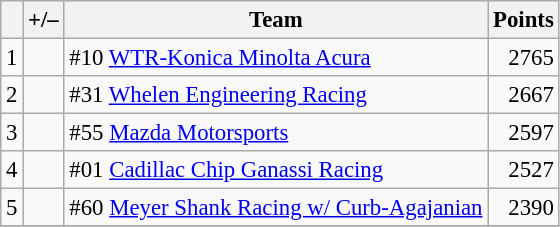<table class="wikitable" style="font-size: 95%;">
<tr>
<th scope="col"></th>
<th scope="col">+/–</th>
<th scope="col">Team</th>
<th scope="col">Points</th>
</tr>
<tr>
<td align=center>1</td>
<td align="left"></td>
<td> #10 <a href='#'>WTR-Konica Minolta Acura</a></td>
<td align=right>2765</td>
</tr>
<tr>
<td align=center>2</td>
<td align="left"></td>
<td> #31 <a href='#'>Whelen Engineering Racing</a></td>
<td align=right>2667</td>
</tr>
<tr>
<td align=center>3</td>
<td align="left"></td>
<td> #55 <a href='#'>Mazda Motorsports</a></td>
<td align=right>2597</td>
</tr>
<tr>
<td align=center>4</td>
<td align="left"></td>
<td> #01 <a href='#'>Cadillac Chip Ganassi Racing</a></td>
<td align=right>2527</td>
</tr>
<tr>
<td align=center>5</td>
<td align="left"></td>
<td> #60 <a href='#'>Meyer Shank Racing w/ Curb-Agajanian</a></td>
<td align=right>2390</td>
</tr>
<tr>
</tr>
</table>
